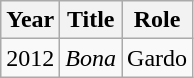<table class="wikitable">
<tr>
<th>Year</th>
<th>Title</th>
<th>Role</th>
</tr>
<tr>
<td>2012</td>
<td><em>Bona</em></td>
<td>Gardo</td>
</tr>
</table>
